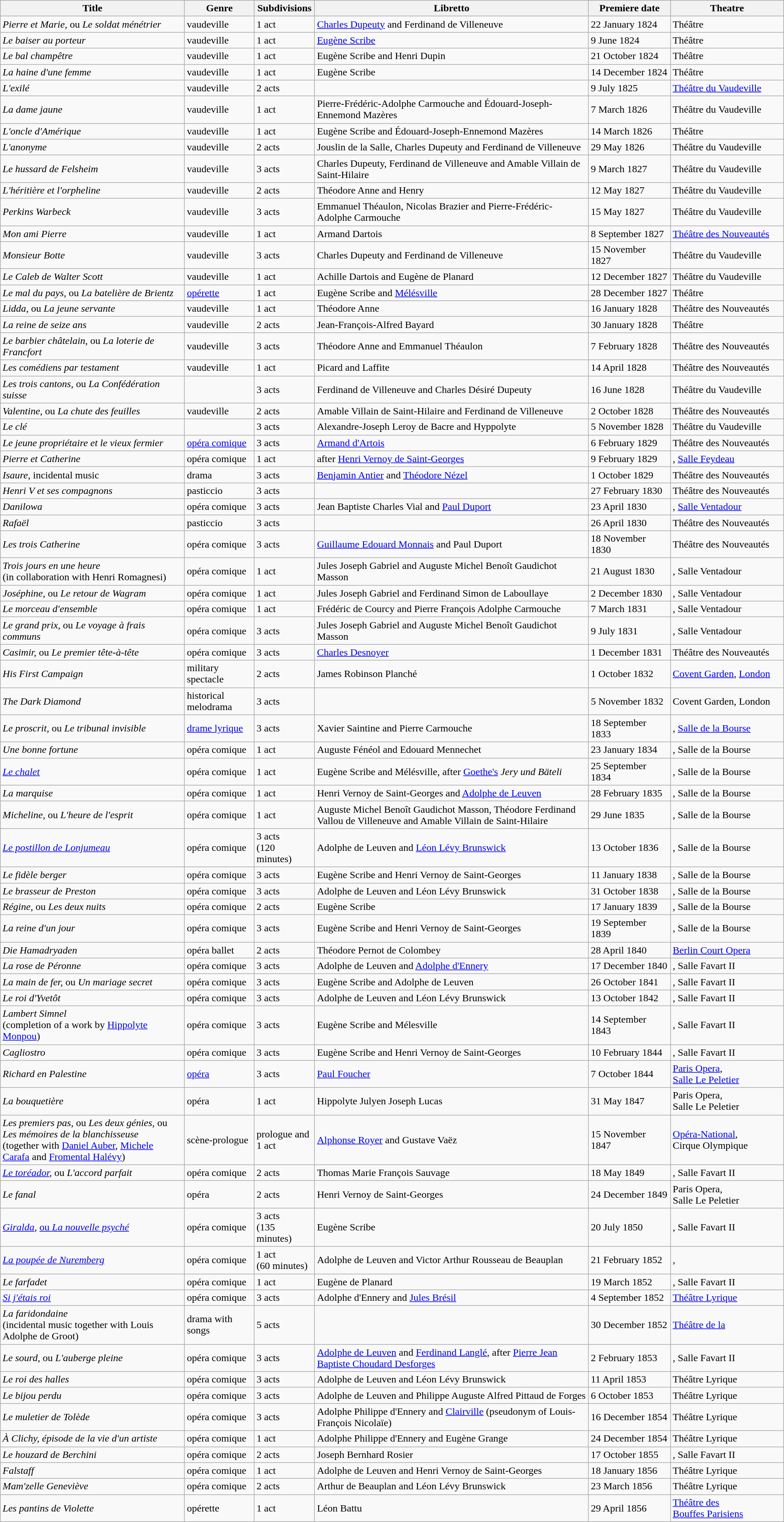<table class="wikitable sortable">
<tr>
<th>Title</th>
<th>Genre</th>
<th>Sub­divisions</th>
<th>Libretto</th>
<th>Premiere date</th>
<th>Theatre</th>
</tr>
<tr>
<td><em>Pierre et Marie,</em> ou <em>Le soldat ménétrier</em></td>
<td>vaudeville</td>
<td>1 act</td>
<td><a href='#'>Charles Dupeuty</a> and Ferdinand de Villeneuve</td>
<td>22 January 1824</td>
<td>Théâtre </td>
</tr>
<tr>
<td><em>Le baiser au porteur</em></td>
<td>vaudeville</td>
<td>1 act</td>
<td><a href='#'>Eugène Scribe</a></td>
<td>9 June 1824</td>
<td>Théâtre </td>
</tr>
<tr>
<td><em>Le bal champêtre</em></td>
<td>vaudeville</td>
<td>1 act</td>
<td>Eugène Scribe and Henri Dupin</td>
<td>21 October 1824</td>
<td>Théâtre </td>
</tr>
<tr>
<td><em>La haine d'une femme</em></td>
<td>vaudeville</td>
<td>1 act</td>
<td>Eugène Scribe</td>
<td>14 December 1824</td>
<td>Théâtre </td>
</tr>
<tr>
<td><em>L'exilé</em></td>
<td>vaudeville</td>
<td>2 acts</td>
<td></td>
<td>9 July 1825</td>
<td><a href='#'>Théâtre du Vaudeville</a></td>
</tr>
<tr>
<td><em>La dame jaune</em></td>
<td>vaudeville</td>
<td>1 act</td>
<td>Pierre-Frédéric-Adolphe Carmouche and Édouard-Joseph-Ennemond Mazères</td>
<td>7 March 1826</td>
<td>Théâtre du Vaudeville</td>
</tr>
<tr>
<td><em>L'oncle d'Amérique</em></td>
<td>vaudeville</td>
<td>1 act</td>
<td>Eugène Scribe and Édouard-Joseph-Ennemond Mazères</td>
<td>14 March 1826</td>
<td>Théâtre </td>
</tr>
<tr>
<td><em>L'anonyme</em></td>
<td>vaudeville</td>
<td>2 acts</td>
<td>Jouslin de la Salle, Charles Dupeuty and Ferdinand de Villeneuve</td>
<td>29 May 1826</td>
<td>Théâtre du Vaudeville</td>
</tr>
<tr>
<td><em>Le hussard de Felsheim</em></td>
<td>vaudeville</td>
<td>3 acts</td>
<td>Charles Dupeuty, Ferdinand de Villeneuve and Amable Villain de Saint-Hilaire</td>
<td>9 March 1827</td>
<td>Théâtre du Vaudeville</td>
</tr>
<tr>
<td><em>L'héritière et l'orpheline</em></td>
<td>vaudeville</td>
<td>2 acts</td>
<td>Théodore Anne and Henry</td>
<td>12 May 1827</td>
<td>Théâtre du Vaudeville</td>
</tr>
<tr>
<td><em>Perkins Warbeck</em></td>
<td>vaudeville</td>
<td>3 acts</td>
<td>Emmanuel Théaulon, Nicolas Brazier and Pierre-Frédéric-Adolphe Carmouche</td>
<td>15 May 1827</td>
<td>Théâtre du Vaudeville</td>
</tr>
<tr>
<td><em>Mon ami Pierre</em></td>
<td>vaudeville</td>
<td>1 act</td>
<td>Armand Dartois</td>
<td>8 September 1827</td>
<td><a href='#'>Théâtre des Nouveautés</a></td>
</tr>
<tr>
<td><em>Monsieur Botte</em></td>
<td>vaudeville</td>
<td>3 acts</td>
<td>Charles Dupeuty and Ferdinand de Villeneuve</td>
<td>15 November 1827</td>
<td>Théâtre du Vaudeville</td>
</tr>
<tr>
<td><em>Le Caleb de Walter Scott</em></td>
<td>vaudeville</td>
<td>1 act</td>
<td>Achille Dartois and Eugène de Planard</td>
<td>12 December 1827</td>
<td>Théâtre du Vaudeville</td>
</tr>
<tr>
<td><em>Le mal du pays,</em> ou <em>La batelière de Brientz</em></td>
<td><a href='#'>opérette</a></td>
<td>1 act</td>
<td>Eugène Scribe and <a href='#'>Mélésville</a></td>
<td>28 December 1827</td>
<td>Théâtre </td>
</tr>
<tr>
<td><em>Lidda,</em> ou <em>La jeune servante</em></td>
<td>vaudeville</td>
<td>1 act</td>
<td>Théodore Anne</td>
<td>16 January 1828</td>
<td>Théâtre des Nouveautés</td>
</tr>
<tr>
<td><em>La reine de seize ans</em></td>
<td>vaudeville</td>
<td>2 acts</td>
<td>Jean-François-Alfred Bayard</td>
<td>30 January 1828</td>
<td>Théâtre </td>
</tr>
<tr>
<td><em>Le barbier châtelain,</em> ou <em>La loterie de Francfort</em></td>
<td>vaudeville</td>
<td>3 acts</td>
<td>Théodore Anne and Emmanuel Théaulon</td>
<td>7 February 1828</td>
<td>Théâtre des Nouveautés</td>
</tr>
<tr>
<td><em>Les comédiens par testament</em></td>
<td>vaudeville</td>
<td>1 act</td>
<td>Picard and Laffite</td>
<td>14 April 1828</td>
<td>Théâtre des Nouveautés</td>
</tr>
<tr>
<td><em>Les trois cantons,</em> ou <em>La Confédération suisse</em></td>
<td></td>
<td>3 acts</td>
<td>Ferdinand de Villeneuve and Charles Désiré Dupeuty</td>
<td>16 June 1828</td>
<td>Théâtre du Vaudeville</td>
</tr>
<tr>
<td><em>Valentine,</em> ou <em>La chute des feuilles</em></td>
<td>vaudeville</td>
<td>2 acts</td>
<td>Amable Villain de Saint-Hilaire and Ferdinand de Villeneuve</td>
<td>2 October 1828</td>
<td>Théâtre des Nouveautés</td>
</tr>
<tr>
<td><em>Le clé</em></td>
<td></td>
<td>3 acts</td>
<td>Alexandre-Joseph Leroy de Bacre and Hyppolyte</td>
<td>5 November 1828</td>
<td>Théâtre du Vaudeville</td>
</tr>
<tr>
<td><em>Le jeune propriétaire et le vieux fermier</em></td>
<td><a href='#'>opéra comique</a></td>
<td>3 acts</td>
<td><a href='#'>Armand d'Artois</a></td>
<td>6 February 1829</td>
<td>Théâtre des Nouveautés</td>
</tr>
<tr>
<td><em>Pierre et Catherine</em></td>
<td>opéra comique</td>
<td>1 act</td>
<td>after <a href='#'>Henri Vernoy de Saint-Georges</a></td>
<td>9 February 1829</td>
<td>, <a href='#'>Salle&nbsp;Feydeau</a></td>
</tr>
<tr>
<td><em>Isaure</em>, incidental music</td>
<td>drama</td>
<td>3 acts</td>
<td><a href='#'>Benjamin Antier</a> and <a href='#'>Théodore Nézel</a></td>
<td>1 October 1829</td>
<td>Théâtre des Nouveautés</td>
</tr>
<tr>
<td><em>Henri V et ses compagnons</em></td>
<td>pasticcio</td>
<td>3 acts</td>
<td></td>
<td>27 February 1830</td>
<td>Théâtre des Nouveautés</td>
</tr>
<tr>
<td><em>Danilowa</em></td>
<td>opéra comique</td>
<td>3 acts</td>
<td>Jean Baptiste Charles Vial and <a href='#'>Paul Duport</a></td>
<td>23 April 1830</td>
<td>, <a href='#'>Salle&nbsp;Ventadour</a></td>
</tr>
<tr>
<td><em>Rafaël</em></td>
<td>pasticcio</td>
<td>3 acts</td>
<td></td>
<td>26 April 1830</td>
<td>Théâtre des Nouveautés</td>
</tr>
<tr>
<td><em>Les trois Catherine</em></td>
<td>opéra comique</td>
<td>3 acts</td>
<td><a href='#'>Guillaume Edouard Monnais</a> and Paul Duport</td>
<td>18 November 1830</td>
<td>Théâtre des Nouveautés</td>
</tr>
<tr>
<td><em>Trois jours en une heure</em><br>(in collaboration with Henri Romagnesi)</td>
<td>opéra comique</td>
<td>1 act</td>
<td> Jules Joseph Gabriel and Auguste Michel Benoît Gaudichot Masson</td>
<td>21 August 1830</td>
<td>, Salle Ventadour</td>
</tr>
<tr>
<td><em>Joséphine,</em> ou <em>Le retour de Wagram</em></td>
<td>opéra comique</td>
<td>1 act</td>
<td>Jules Joseph Gabriel and Ferdinand Simon de Laboullaye</td>
<td>2 December 1830</td>
<td>, Salle Ventadour</td>
</tr>
<tr>
<td><em>Le morceau d'ensemble</em></td>
<td>opéra comique</td>
<td>1 act</td>
<td>Frédéric de Courcy and Pierre François Adolphe Carmouche</td>
<td>7 March 1831</td>
<td>, Salle Ventadour</td>
</tr>
<tr>
<td><em>Le grand prix,</em> ou <em>Le voyage à frais communs</em></td>
<td>opéra comique</td>
<td>3 acts</td>
<td>Jules Joseph Gabriel and Auguste Michel Benoît Gaudichot Masson</td>
<td>9 July 1831</td>
<td>, Salle Ventadour</td>
</tr>
<tr>
<td><em>Casimir,</em> ou <em>Le premier tête-à-tête</em></td>
<td>opéra comique</td>
<td>3 acts</td>
<td><a href='#'>Charles Desnoyer</a></td>
<td>1 December 1831</td>
<td>Théâtre des Nouveautés</td>
</tr>
<tr>
<td><em>His First Campaign</em></td>
<td>military spectacle</td>
<td>2 acts</td>
<td>James Robinson Planché</td>
<td>1 October 1832</td>
<td><a href='#'>Covent Garden</a>, <a href='#'>London</a></td>
</tr>
<tr>
<td><em>The Dark Diamond</em></td>
<td>historical melodrama</td>
<td>3 acts</td>
<td></td>
<td>5 November 1832</td>
<td Royal Opera House>Covent Garden, London</td>
</tr>
<tr>
<td><em>Le proscrit,</em> ou <em>Le tribunal invisible</em></td>
<td><a href='#'>drame lyrique</a></td>
<td>3 acts</td>
<td>Xavier Saintine and Pierre Carmouche</td>
<td>18 September 1833</td>
<td>, <a href='#'>Salle&nbsp;de&nbsp;la&nbsp;Bourse</a></td>
</tr>
<tr>
<td><em>Une bonne fortune</em></td>
<td>opéra comique</td>
<td>1 act</td>
<td>Auguste Fénéol and Edouard Mennechet</td>
<td>23 January 1834</td>
<td>, Salle de la Bourse</td>
</tr>
<tr>
<td><em><a href='#'>Le chalet</a></em></td>
<td>opéra comique</td>
<td>1 act</td>
<td> Eugène Scribe and Mélésville, after <a href='#'>Goethe's</a> <em>Jery und Bäteli</em></td>
<td>25 September 1834</td>
<td>, Salle de la Bourse</td>
</tr>
<tr>
<td><em>La marquise</em></td>
<td>opéra comique</td>
<td>1 act</td>
<td>Henri Vernoy de Saint-Georges and <a href='#'>Adolphe de Leuven</a></td>
<td>28 February 1835</td>
<td>, Salle de la Bourse</td>
</tr>
<tr>
<td><em>Micheline,</em> ou <em>L'heure de l'esprit</em></td>
<td>opéra comique</td>
<td>1 act</td>
<td>Auguste Michel Benoît Gaudichot Masson, Théodore Ferdinand Vallou de Villeneuve and Amable Villain de Saint-Hilaire</td>
<td>29 June 1835</td>
<td>, Salle de la Bourse</td>
</tr>
<tr>
<td><em><a href='#'>Le postillon de Lonjumeau</a></em></td>
<td>opéra comique</td>
<td>3 acts<br>(120 minutes)</td>
<td>Adolphe de Leuven and <a href='#'>Léon Lévy Brunswick</a></td>
<td>13 October 1836</td>
<td>, Salle de la Bourse</td>
</tr>
<tr>
<td><em>Le fidèle berger</em></td>
<td>opéra comique</td>
<td>3 acts</td>
<td> Eugène Scribe and Henri Vernoy de Saint-Georges</td>
<td>11 January 1838</td>
<td>, Salle de la Bourse</td>
</tr>
<tr>
<td><em>Le brasseur de Preston</em></td>
<td>opéra comique</td>
<td>3 acts</td>
<td>Adolphe de Leuven and Léon Lévy Brunswick</td>
<td>31 October 1838</td>
<td>, Salle de la Bourse</td>
</tr>
<tr>
<td><em>Régine,</em> ou <em>Les deux nuits</em></td>
<td>opéra comique</td>
<td>2 acts</td>
<td>Eugène Scribe</td>
<td>17 January 1839</td>
<td>, Salle de la Bourse</td>
</tr>
<tr>
<td><em>La reine d'un jour</em></td>
<td>opéra comique</td>
<td>3 acts</td>
<td>Eugène Scribe and Henri Vernoy de Saint-Georges</td>
<td>19 September 1839</td>
<td>, Salle de la Bourse</td>
</tr>
<tr>
<td><em>Die Hamadryaden</em></td>
<td>opéra ballet</td>
<td>2 acts</td>
<td>Théodore Pernot de Colombey</td>
<td>28 April 1840</td>
<td><a href='#'>Berlin Court Opera</a></td>
</tr>
<tr>
<td><em>La rose de Péronne</em></td>
<td>opéra comique</td>
<td>3 acts</td>
<td>Adolphe de Leuven and <a href='#'>Adolphe d'Ennery</a></td>
<td>17 December 1840</td>
<td>, Salle Favart II</td>
</tr>
<tr>
<td><em>La main de fer,</em> ou <em>Un mariage secret</em></td>
<td>opéra comique</td>
<td>3 acts</td>
<td>Eugène Scribe and Adolphe de Leuven</td>
<td>26 October 1841</td>
<td>, Salle Favart II</td>
</tr>
<tr>
<td><em>Le roi d'Yvetôt</em></td>
<td>opéra comique</td>
<td>3 acts</td>
<td>Adolphe de Leuven and Léon Lévy Brunswick</td>
<td>13 October 1842</td>
<td>, Salle Favart II</td>
</tr>
<tr>
<td><em>Lambert Simnel</em><br>(completion of a work by <a href='#'>Hippolyte Monpou</a>)</td>
<td>opéra comique</td>
<td>3 acts</td>
<td> Eugène Scribe and Mélesville</td>
<td>14 September 1843</td>
<td>, Salle Favart II</td>
</tr>
<tr>
<td><em>Cagliostro</em></td>
<td>opéra comique</td>
<td>3 acts</td>
<td>Eugène Scribe and Henri Vernoy de Saint-Georges</td>
<td>10 February 1844</td>
<td>, Salle Favart II</td>
</tr>
<tr>
<td><em>Richard en Palestine</em></td>
<td><a href='#'>opéra</a></td>
<td>3 acts</td>
<td><a href='#'>Paul Foucher</a></td>
<td>7 October 1844</td>
<td><a href='#'>Paris Opera</a>, <a href='#'>Salle&nbsp;Le&nbsp;Peletier</a></td>
</tr>
<tr>
<td><em>La bouquetière</em></td>
<td>opéra</td>
<td>1 act</td>
<td>Hippolyte Julyen Joseph Lucas</td>
<td>31 May 1847</td>
<td>Paris Opera, Salle Le Peletier</td>
</tr>
<tr>
<td><em>Les premiers pas,</em> ou <em>Les deux génies,</em> ou <em>Les mémoires de la blanchisseuse</em><br>(together with <a href='#'>Daniel Auber</a>, <a href='#'>Michele Carafa</a> and <a href='#'>Fromental Halévy</a>)</td>
<td>scène-prologue</td>
<td>prologue and 1 act</td>
<td><a href='#'>Alphonse Royer</a> and Gustave Vaëz</td>
<td>15 November 1847</td>
<td><a href='#'>Opéra-National</a>, Cirque Olympique</td>
</tr>
<tr>
<td><em><a href='#'>Le toréador</a>,</em> ou <em>L'accord parfait</em></td>
<td>opéra comique</td>
<td>2 acts</td>
<td>Thomas Marie François Sauvage</td>
<td>18 May 1849</td>
<td>, Salle Favart II</td>
</tr>
<tr>
<td><em>Le fanal</em></td>
<td>opéra</td>
<td>2 acts</td>
<td>Henri Vernoy de Saint-Georges</td>
<td>24 December 1849</td>
<td>Paris Opera, Salle Le Peletier</td>
</tr>
<tr>
<td><em><a href='#'>Giralda</a>,</em> <a href='#'>ou <em>La nouvelle psyché</em></a></td>
<td>opéra comique</td>
<td>3 acts<br>(135 minutes)</td>
<td>Eugène Scribe</td>
<td>20 July 1850</td>
<td>, Salle Favart II</td>
</tr>
<tr>
<td><em><a href='#'>La poupée de Nuremberg</a></em></td>
<td>opéra comique</td>
<td>1 act<br>(60 minutes)</td>
<td>Adolphe de Leuven and Victor Arthur Rousseau de Beauplan</td>
<td>21 February 1852</td>
<td>, </td>
</tr>
<tr>
<td><em>Le farfadet</em></td>
<td>opéra comique</td>
<td>1 act</td>
<td>Eugène de Planard</td>
<td>19 March 1852</td>
<td>, Salle Favart II</td>
</tr>
<tr>
<td><em><a href='#'>Si j'étais roi</a></em></td>
<td>opéra comique</td>
<td>3 acts</td>
<td>Adolphe d'Ennery and <a href='#'>Jules Brésil</a></td>
<td>4 September 1852</td>
<td><a href='#'>Théâtre Lyrique</a></td>
</tr>
<tr>
<td><em>La faridondaine</em><br>(incidental music together with Louis Adolphe de Groot)</td>
<td>drama with songs</td>
<td>5 acts</td>
<td></td>
<td>30 December 1852</td>
<td><a href='#'>Théâtre de la </a></td>
</tr>
<tr>
<td><em>Le sourd,</em> ou <em>L'auberge pleine</em></td>
<td>opéra comique</td>
<td>3 acts</td>
<td><a href='#'>Adolphe de Leuven</a> and <a href='#'>Ferdinand Langlé</a>, after <a href='#'>Pierre Jean Baptiste Choudard Desforges</a></td>
<td>2 February 1853</td>
<td>, Salle Favart II</td>
</tr>
<tr>
<td><em>Le roi des halles</em></td>
<td>opéra comique</td>
<td>3 acts</td>
<td>Adolphe de Leuven and Léon Lévy Brunswick</td>
<td>11 April 1853</td>
<td>Théâtre Lyrique</td>
</tr>
<tr>
<td><em>Le bijou perdu</em></td>
<td>opéra comique</td>
<td>3 acts</td>
<td>Adolphe de Leuven and Philippe Auguste Alfred Pittaud de Forges</td>
<td>6 October 1853</td>
<td>Théâtre Lyrique</td>
</tr>
<tr>
<td><em>Le muletier de Tolède</em></td>
<td>opéra comique</td>
<td>3 acts</td>
<td>Adolphe Philippe d'Ennery and <a href='#'>Clairville</a> (pseudonym of Louis-François Nicolaïe)</td>
<td>16 December 1854</td>
<td>Théâtre Lyrique</td>
</tr>
<tr>
<td><em>À Clichy, épisode de la vie d'un artiste</em></td>
<td>opéra comique</td>
<td>1 act</td>
<td>Adolphe Philippe d'Ennery and Eugène Grange</td>
<td>24 December 1854</td>
<td>Théâtre Lyrique</td>
</tr>
<tr>
<td><em>Le houzard de Berchini</em></td>
<td>opéra comique</td>
<td>2 acts</td>
<td>Joseph Bernhard Rosier</td>
<td>17 October 1855</td>
<td>, Salle Favart II</td>
</tr>
<tr>
<td><em>Falstaff</em></td>
<td>opéra comique</td>
<td>1 act</td>
<td>Adolphe de Leuven and Henri Vernoy de Saint-Georges</td>
<td>18 January 1856</td>
<td>Théâtre Lyrique</td>
</tr>
<tr>
<td><em>Mam'zelle Geneviève</em></td>
<td>opéra comique</td>
<td>2 acts</td>
<td>Arthur de Beauplan and Léon Lévy Brunswick</td>
<td>23 March 1856</td>
<td>Théâtre Lyrique</td>
</tr>
<tr>
<td><em>Les pantins de Violette</em></td>
<td>opérette</td>
<td>1 act</td>
<td>Léon Battu</td>
<td>29 April 1856</td>
<td><a href='#'>Théâtre des Bouffes&nbsp;Parisiens</a></td>
</tr>
</table>
